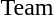<table>
<tr>
<td>Team</td>
<td></td>
<td></td>
<td></td>
</tr>
</table>
